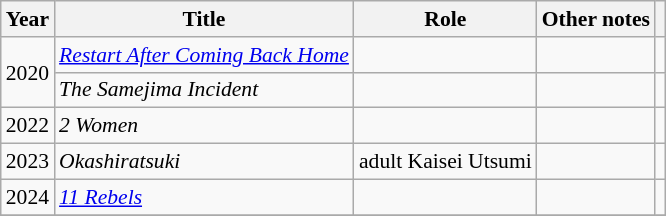<table class="wikitable" style="font-size: 90%;">
<tr>
<th>Year</th>
<th>Title</th>
<th>Role</th>
<th>Other notes</th>
<th></th>
</tr>
<tr>
<td rowspan="2">2020</td>
<td><em><a href='#'>Restart After Coming Back Home</a></em></td>
<td></td>
<td></td>
<td></td>
</tr>
<tr>
<td><em>The Samejima Incident</em></td>
<td></td>
<td></td>
<td></td>
</tr>
<tr>
<td>2022</td>
<td><em>2 Women</em></td>
<td></td>
<td></td>
<td></td>
</tr>
<tr>
<td>2023</td>
<td><em>Okashiratsuki</em></td>
<td>adult Kaisei Utsumi</td>
<td></td>
<td></td>
</tr>
<tr>
<td>2024</td>
<td><em><a href='#'>11 Rebels</a></em></td>
<td></td>
<td></td>
<td></td>
</tr>
<tr>
</tr>
</table>
